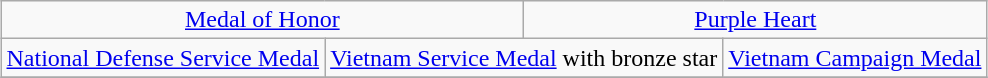<table class="wikitable" style="margin:1em auto; text-align:center;">
<tr>
<td colspan="3"><a href='#'>Medal of Honor</a></td>
<td colspan="3"><a href='#'>Purple Heart</a></td>
</tr>
<tr>
<td colspan="2"><a href='#'>National Defense Service Medal</a></td>
<td colspan="2"><a href='#'>Vietnam Service Medal</a> with bronze star</td>
<td colspan="2"><a href='#'>Vietnam Campaign Medal</a></td>
</tr>
<tr>
</tr>
</table>
